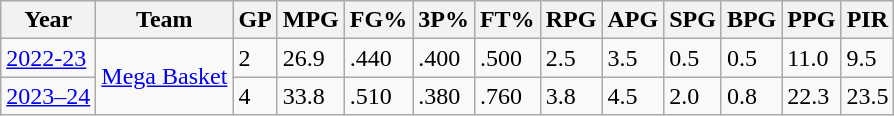<table class="wikitable sortable">
<tr>
<th>Year</th>
<th>Team</th>
<th><abbr>GP</abbr></th>
<th><abbr>MPG</abbr></th>
<th><abbr>FG%</abbr></th>
<th><abbr>3P%</abbr></th>
<th><abbr>FT%</abbr></th>
<th><abbr>RPG</abbr></th>
<th><abbr>APG</abbr></th>
<th><abbr>SPG</abbr></th>
<th><abbr>BPG</abbr></th>
<th><abbr>PPG</abbr></th>
<th><abbr>PIR</abbr></th>
</tr>
<tr>
<td><a href='#'>2022-23</a></td>
<td rowspan="2"><a href='#'>Mega Basket</a></td>
<td>2</td>
<td>26.9</td>
<td>.440</td>
<td>.400</td>
<td>.500</td>
<td>2.5</td>
<td>3.5</td>
<td>0.5</td>
<td>0.5</td>
<td>11.0</td>
<td>9.5</td>
</tr>
<tr>
<td><a href='#'>2023–24</a></td>
<td>4</td>
<td>33.8</td>
<td>.510</td>
<td>.380</td>
<td>.760</td>
<td>3.8</td>
<td>4.5</td>
<td>2.0</td>
<td>0.8</td>
<td>22.3</td>
<td>23.5</td>
</tr>
</table>
